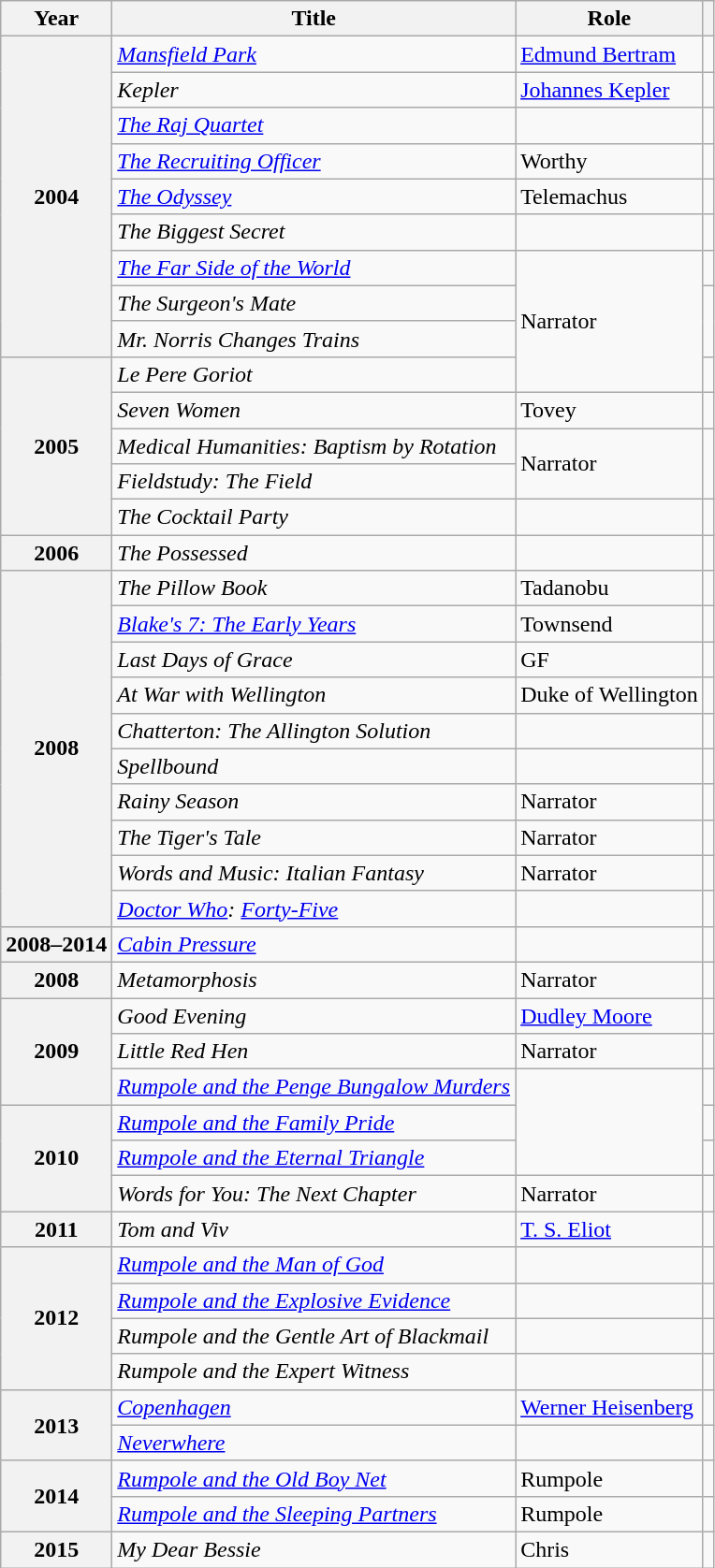<table class="wikitable plainrowheaders sortable">
<tr>
<th scope="col">Year</th>
<th scope="col">Title</th>
<th scope="col">Role</th>
<th scope="col" class="unsortable"></th>
</tr>
<tr>
<th rowspan="9" scope="row">2004</th>
<td><em><a href='#'>Mansfield Park</a></em></td>
<td><a href='#'>Edmund Bertram</a></td>
<td style="text-align: center;"></td>
</tr>
<tr>
<td><em>Kepler</em></td>
<td><a href='#'>Johannes Kepler</a></td>
<td style="text-align: center;"></td>
</tr>
<tr>
<td><em><a href='#'>The Raj Quartet</a></em></td>
<td></td>
<td style="text-align: center;"></td>
</tr>
<tr>
<td><em><a href='#'>The Recruiting Officer</a></em></td>
<td>Worthy</td>
<td style="text-align: center;"></td>
</tr>
<tr>
<td><em><a href='#'>The Odyssey</a></em></td>
<td>Telemachus</td>
<td style="text-align: center;"></td>
</tr>
<tr>
<td><em>The Biggest Secret</em></td>
<td></td>
<td style="text-align: center;"></td>
</tr>
<tr>
<td><em><a href='#'>The Far Side of the World</a></em></td>
<td rowspan="4">Narrator</td>
<td style="text-align: center;"></td>
</tr>
<tr>
<td><em>The Surgeon's Mate</em></td>
<td rowspan="2" style="text-align: center;"></td>
</tr>
<tr>
<td><em>Mr. Norris Changes Trains</em></td>
</tr>
<tr>
<th rowspan="5" scope="row">2005</th>
<td><em>Le Pere Goriot</em></td>
<td style="text-align: center;"></td>
</tr>
<tr>
<td><em>Seven Women</em></td>
<td>Tovey</td>
<td style="text-align: center;"></td>
</tr>
<tr>
<td><em>Medical Humanities: Baptism by Rotation</em></td>
<td rowspan="2">Narrator</td>
<td rowspan="2" style="text-align: center;"></td>
</tr>
<tr>
<td><em>Fieldstudy: The Field</em></td>
</tr>
<tr>
<td><em>The Cocktail Party</em></td>
<td></td>
<td style="text-align: center;"></td>
</tr>
<tr>
<th scope="row">2006</th>
<td><em>The Possessed</em></td>
<td></td>
<td style="text-align: center;"></td>
</tr>
<tr>
<th rowspan="10" scope="row">2008</th>
<td><em>The Pillow Book</em></td>
<td>Tadanobu</td>
<td style="text-align: center;"></td>
</tr>
<tr>
<td><em><a href='#'>Blake's 7: The Early Years</a></em></td>
<td>Townsend</td>
<td style="text-align: center;"></td>
</tr>
<tr>
<td><em>Last Days of Grace</em></td>
<td>GF</td>
<td style="text-align: center;"></td>
</tr>
<tr>
<td><em>At War with Wellington</em></td>
<td>Duke of Wellington</td>
<td style="text-align: center;"></td>
</tr>
<tr>
<td><em>Chatterton: The Allington Solution</em></td>
<td></td>
<td style="text-align: center;"></td>
</tr>
<tr>
<td><em>Spellbound</em></td>
<td></td>
<td style="text-align: center;"></td>
</tr>
<tr>
<td><em>Rainy Season</em></td>
<td>Narrator</td>
<td style="text-align: center;"></td>
</tr>
<tr>
<td><em>The Tiger's Tale</em></td>
<td>Narrator</td>
<td style="text-align: center;"></td>
</tr>
<tr>
<td><em>Words and Music: Italian Fantasy</em></td>
<td>Narrator</td>
<td style="text-align: center;"></td>
</tr>
<tr>
<td><em><a href='#'>Doctor Who</a>: <a href='#'>Forty-Five</a></em></td>
<td></td>
<td style="text-align: center;"></td>
</tr>
<tr>
<th scope="row">2008–2014</th>
<td><em><a href='#'>Cabin Pressure</a></em></td>
<td></td>
<td style="text-align: center;"></td>
</tr>
<tr>
<th scope="row">2008</th>
<td><em>Metamorphosis</em></td>
<td>Narrator</td>
<td style="text-align: center;"></td>
</tr>
<tr>
<th rowspan="3" scope="row">2009</th>
<td><em>Good Evening</em></td>
<td><a href='#'>Dudley Moore</a></td>
<td style="text-align: center;"></td>
</tr>
<tr>
<td><em>Little Red Hen</em></td>
<td>Narrator</td>
<td style="text-align: center;"></td>
</tr>
<tr>
<td><em><a href='#'>Rumpole and the Penge Bungalow Murders</a></em></td>
<td rowspan="3"></td>
<td style="text-align: center;"></td>
</tr>
<tr>
<th rowspan="3" scope="row">2010</th>
<td><em><a href='#'>Rumpole and the Family Pride</a></em></td>
<td style="text-align: center;"></td>
</tr>
<tr>
<td><em><a href='#'>Rumpole and the Eternal Triangle</a></em></td>
<td style="text-align: center;"></td>
</tr>
<tr>
<td><em>Words for You: The Next Chapter</em></td>
<td>Narrator</td>
<td style="text-align: center;"></td>
</tr>
<tr>
<th scope="row">2011</th>
<td><em>Tom and Viv</em></td>
<td><a href='#'>T. S. Eliot</a></td>
<td style="text-align: center;"></td>
</tr>
<tr>
<th rowspan="4" scope="row">2012</th>
<td><em><a href='#'>Rumpole and the Man of God</a></em></td>
<td></td>
<td style="text-align: center;"></td>
</tr>
<tr>
<td><em><a href='#'>Rumpole and the Explosive Evidence</a></em></td>
<td></td>
<td style="text-align: center;"></td>
</tr>
<tr>
<td><em>Rumpole and the Gentle Art of Blackmail</em></td>
<td></td>
<td style="text-align: center;"></td>
</tr>
<tr>
<td><em>Rumpole and the Expert Witness</em></td>
<td></td>
<td style="text-align: center;"></td>
</tr>
<tr>
<th rowspan="2" scope="row">2013</th>
<td><em><a href='#'>Copenhagen</a></em></td>
<td><a href='#'>Werner Heisenberg</a></td>
<td style="text-align: center;"></td>
</tr>
<tr>
<td><em><a href='#'>Neverwhere</a></em></td>
<td></td>
<td style="text-align: center;"></td>
</tr>
<tr>
<th rowspan="2" scope="row">2014</th>
<td><em><a href='#'>Rumpole and the Old Boy Net</a></em></td>
<td>Rumpole</td>
<td style="text-align: center;"></td>
</tr>
<tr>
<td><em><a href='#'>Rumpole and the Sleeping Partners</a></em></td>
<td>Rumpole</td>
<td style="text-align: center;"></td>
</tr>
<tr>
<th scope="row">2015</th>
<td><em>My Dear Bessie</em></td>
<td>Chris</td>
<td style="text-align: center;"></td>
</tr>
</table>
